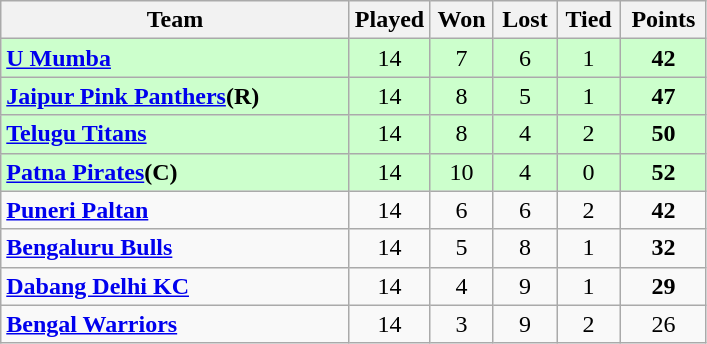<table class="wikitable sortable" style="text-align:center">
<tr>
<th style="width:225px;">Team</th>
<th style="width:35px;">Played</th>
<th style="width:35px;">Won</th>
<th style="width:35px;">Lost</th>
<th style="width:35px;">Tied</th>
<th style="width:50px;">Points</th>
</tr>
<tr style="background:#cfc">
<td style="text-align:left;"><strong><a href='#'>U Mumba</a></strong></td>
<td>14</td>
<td>7</td>
<td>6</td>
<td>1</td>
<td><strong>42</strong></td>
</tr>
<tr style="background:#cfc">
<td style="text-align:left;"><strong><a href='#'>Jaipur Pink Panthers</a>(R)</strong></td>
<td>14</td>
<td>8</td>
<td>5</td>
<td>1</td>
<td><strong>47</strong></td>
</tr>
<tr style="background:#cfc">
<td style="text-align:left;"><strong><a href='#'>Telugu Titans</a></strong></td>
<td>14</td>
<td>8</td>
<td>4</td>
<td>2</td>
<td><strong>50</strong></td>
</tr>
<tr style="background:#cfc">
<td style="text-align:left;"><strong><a href='#'>Patna Pirates</a>(C)</strong></td>
<td>14</td>
<td>10</td>
<td>4</td>
<td>0</td>
<td><strong>52</strong></td>
</tr>
<tr>
<td style="text-align:left;"><strong><a href='#'>Puneri Paltan</a></strong></td>
<td>14</td>
<td>6</td>
<td>6</td>
<td>2</td>
<td><strong>42</strong></td>
</tr>
<tr>
<td style="text-align:left;"><strong><a href='#'>Bengaluru Bulls</a></strong></td>
<td>14</td>
<td>5</td>
<td>8</td>
<td>1</td>
<td><strong>32</strong></td>
</tr>
<tr>
<td style="text-align:left;"><strong><a href='#'>Dabang Delhi KC</a></strong></td>
<td>14</td>
<td>4</td>
<td>9</td>
<td>1</td>
<td><strong>29</strong></td>
</tr>
<tr>
<td style="text-align:left;"><strong><a href='#'>Bengal Warriors</a></strong></td>
<td>14</td>
<td>3</td>
<td>9</td>
<td>2</td>
<td>26</td>
</tr>
</table>
